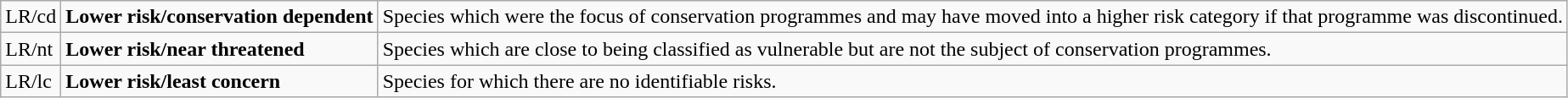<table class="wikitable" style="text-align:left">
<tr>
<td>LR/cd</td>
<td><strong>Lower risk/conservation dependent</strong></td>
<td>Species which were the focus of conservation programmes and may have moved into a higher risk category if that programme was discontinued.</td>
</tr>
<tr>
<td>LR/nt</td>
<td><strong>Lower risk/near threatened</strong></td>
<td>Species which are close to being classified as vulnerable but are not the subject of conservation programmes.</td>
</tr>
<tr>
<td>LR/lc</td>
<td><strong>Lower risk/least concern</strong></td>
<td>Species for which there are no identifiable risks.</td>
</tr>
</table>
